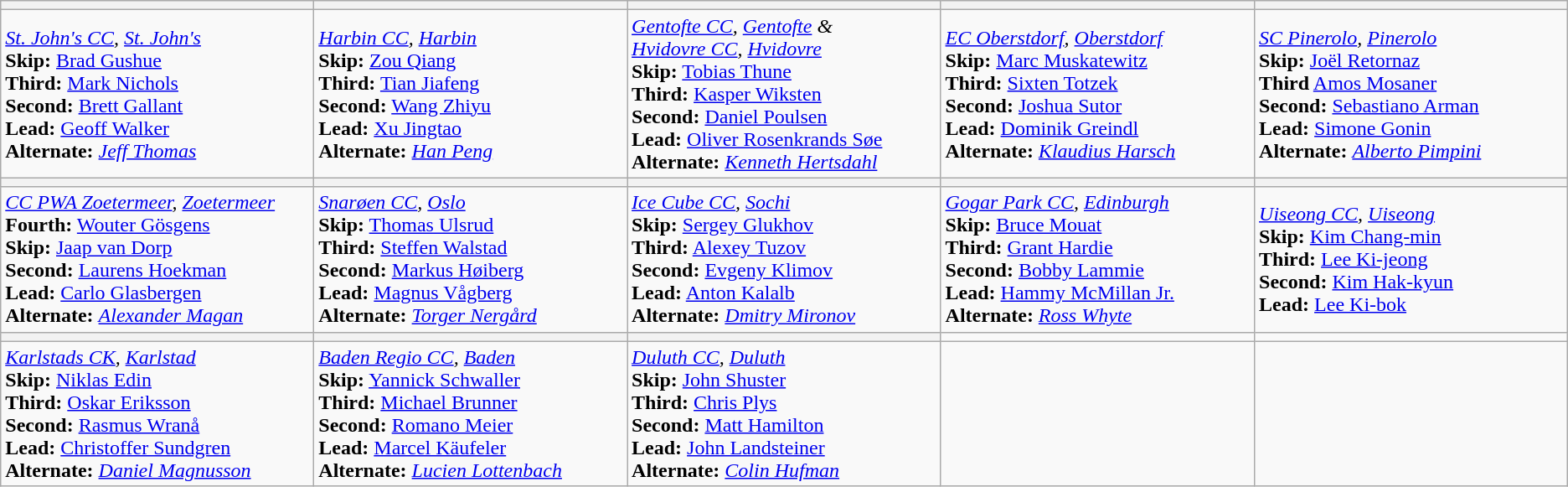<table class=wikitable>
<tr>
<th width=250></th>
<th width=250></th>
<th width=250></th>
<th width=250></th>
<th width=250></th>
</tr>
<tr>
<td><em><a href='#'>St. John's CC</a>, <a href='#'>St. John's</a></em><br><strong>Skip:</strong> <a href='#'>Brad Gushue</a><br>
<strong>Third:</strong> <a href='#'>Mark Nichols</a><br>
<strong>Second:</strong> <a href='#'>Brett Gallant</a><br>
<strong>Lead:</strong> <a href='#'>Geoff Walker</a><br>
<strong>Alternate:</strong> <em><a href='#'>Jeff Thomas</a></em></td>
<td><em><a href='#'>Harbin CC</a>, <a href='#'>Harbin</a></em><br><strong>Skip:</strong> <a href='#'>Zou Qiang</a><br>
<strong>Third:</strong> <a href='#'>Tian Jiafeng</a><br>
<strong>Second:</strong> <a href='#'>Wang Zhiyu</a><br>
<strong>Lead:</strong> <a href='#'>Xu Jingtao</a><br>
<strong>Alternate:</strong> <em><a href='#'>Han Peng</a></em></td>
<td><em><a href='#'>Gentofte CC</a>, <a href='#'>Gentofte</a> & <br> <a href='#'>Hvidovre CC</a>, <a href='#'>Hvidovre</a></em><br><strong>Skip:</strong> <a href='#'>Tobias Thune</a><br>
<strong>Third:</strong> <a href='#'>Kasper Wiksten</a><br>
<strong>Second:</strong> <a href='#'>Daniel Poulsen</a><br>
<strong>Lead:</strong> <a href='#'>Oliver Rosenkrands Søe</a><br>
<strong>Alternate:</strong> <em><a href='#'>Kenneth Hertsdahl</a></em></td>
<td><em><a href='#'>EC Oberstdorf</a>, <a href='#'>Oberstdorf</a></em><br><strong>Skip:</strong> <a href='#'>Marc Muskatewitz</a><br>
<strong>Third:</strong> <a href='#'>Sixten Totzek</a><br>
<strong>Second:</strong> <a href='#'>Joshua Sutor</a><br>
<strong>Lead:</strong> <a href='#'>Dominik Greindl</a><br>
<strong>Alternate:</strong> <em><a href='#'>Klaudius Harsch</a></em></td>
<td><em><a href='#'>SC Pinerolo</a>, <a href='#'>Pinerolo</a></em><br><strong>Skip:</strong> <a href='#'>Joël Retornaz</a><br>
<strong>Third</strong> <a href='#'>Amos Mosaner</a><br>
<strong>Second:</strong> <a href='#'>Sebastiano Arman</a><br>
<strong>Lead:</strong> <a href='#'>Simone Gonin</a><br>
<strong>Alternate:</strong> <em><a href='#'>Alberto Pimpini</a></em></td>
</tr>
<tr>
<th width=250></th>
<th width=250></th>
<th width=250></th>
<th width=250></th>
<th width=250></th>
</tr>
<tr>
<td><em><a href='#'>CC PWA Zoetermeer</a>, <a href='#'>Zoetermeer</a></em><br><strong>Fourth:</strong> <a href='#'>Wouter Gösgens</a><br>
<strong>Skip:</strong> <a href='#'>Jaap van Dorp</a><br>
<strong>Second:</strong> <a href='#'>Laurens Hoekman</a><br>
<strong>Lead:</strong> <a href='#'>Carlo Glasbergen</a><br>
<strong>Alternate:</strong> <em><a href='#'>Alexander Magan</a></em></td>
<td><em><a href='#'>Snarøen CC</a>, <a href='#'>Oslo</a></em><br><strong>Skip:</strong> <a href='#'>Thomas Ulsrud</a><br>
<strong>Third:</strong> <a href='#'>Steffen Walstad</a><br>
<strong>Second:</strong> <a href='#'>Markus Høiberg</a><br>
<strong>Lead:</strong> <a href='#'>Magnus Vågberg</a><br>
<strong>Alternate:</strong> <em><a href='#'>Torger Nergård</a></em></td>
<td><em><a href='#'>Ice Cube CC</a>, <a href='#'>Sochi</a></em><br><strong>Skip:</strong> <a href='#'>Sergey Glukhov</a><br>
<strong>Third:</strong> <a href='#'>Alexey Tuzov</a><br>
<strong>Second:</strong> <a href='#'>Evgeny Klimov</a><br>
<strong>Lead:</strong> <a href='#'>Anton Kalalb</a><br>
<strong>Alternate:</strong> <em><a href='#'>Dmitry Mironov</a></em></td>
<td><em><a href='#'>Gogar Park CC</a>, <a href='#'>Edinburgh</a></em><br><strong>Skip:</strong> <a href='#'>Bruce Mouat</a><br>
<strong>Third:</strong> <a href='#'>Grant Hardie</a><br>
<strong>Second:</strong> <a href='#'>Bobby Lammie</a><br>
<strong>Lead:</strong> <a href='#'>Hammy McMillan Jr.</a><br>
<strong>Alternate:</strong> <em><a href='#'>Ross Whyte</a></em></td>
<td><em><a href='#'>Uiseong CC</a>, <a href='#'>Uiseong</a></em><br><strong>Skip:</strong> <a href='#'>Kim Chang-min</a><br>
<strong>Third:</strong> <a href='#'>Lee Ki-jeong</a><br>
<strong>Second:</strong> <a href='#'>Kim Hak-kyun</a><br>
<strong>Lead:</strong> <a href='#'>Lee Ki-bok</a></td>
</tr>
<tr>
<th width=250></th>
<th width=250></th>
<th width=250></th>
<td></td>
<td></td>
</tr>
<tr>
<td><em><a href='#'>Karlstads CK</a>, <a href='#'>Karlstad</a></em><br><strong>Skip:</strong> <a href='#'>Niklas Edin</a><br>
<strong>Third:</strong> <a href='#'>Oskar Eriksson</a><br>
<strong>Second:</strong> <a href='#'>Rasmus Wranå</a><br>
<strong>Lead:</strong> <a href='#'>Christoffer Sundgren</a><br>
<strong>Alternate:</strong> <em><a href='#'>Daniel Magnusson</a></em></td>
<td><em><a href='#'>Baden Regio CC</a>, <a href='#'>Baden</a></em><br><strong>Skip:</strong> <a href='#'>Yannick Schwaller</a><br>
<strong>Third:</strong> <a href='#'>Michael Brunner</a><br>
<strong>Second:</strong> <a href='#'>Romano Meier</a><br>
<strong>Lead:</strong> <a href='#'>Marcel Käufeler</a><br>
<strong>Alternate:</strong> <em><a href='#'>Lucien Lottenbach</a></em></td>
<td><em><a href='#'>Duluth CC</a>, <a href='#'>Duluth</a></em><br><strong>Skip:</strong> <a href='#'>John Shuster</a><br>
<strong>Third:</strong> <a href='#'>Chris Plys</a><br>
<strong>Second:</strong> <a href='#'>Matt Hamilton</a><br>
<strong>Lead:</strong> <a href='#'>John Landsteiner</a><br>
<strong>Alternate:</strong> <em><a href='#'>Colin Hufman</a></em></td>
<td></td>
<td></td>
</tr>
</table>
